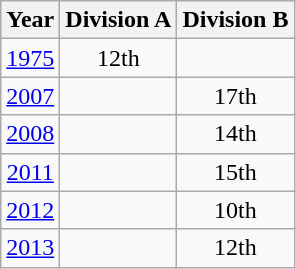<table class="wikitable" style="text-align:center">
<tr>
<th>Year</th>
<th>Division A</th>
<th>Division B</th>
</tr>
<tr>
<td><a href='#'>1975</a></td>
<td>12th</td>
<td></td>
</tr>
<tr>
<td><a href='#'>2007</a></td>
<td></td>
<td>17th</td>
</tr>
<tr>
<td><a href='#'>2008</a></td>
<td></td>
<td>14th</td>
</tr>
<tr>
<td><a href='#'>2011</a></td>
<td></td>
<td>15th</td>
</tr>
<tr>
<td><a href='#'>2012</a></td>
<td></td>
<td>10th</td>
</tr>
<tr>
<td><a href='#'>2013</a></td>
<td></td>
<td>12th</td>
</tr>
</table>
